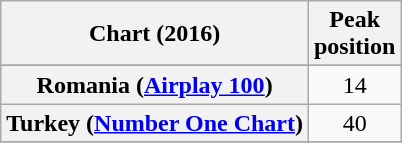<table class="wikitable sortable plainrowheaders" style="text-align:center">
<tr>
<th scope="col">Chart (2016)</th>
<th scope="col">Peak<br>position</th>
</tr>
<tr>
</tr>
<tr>
<th scope="row">Romania (<a href='#'>Airplay 100</a>)</th>
<td align=center>14</td>
</tr>
<tr>
<th scope="row">Turkey (<a href='#'>Number One Chart</a>)</th>
<td align=center>40</td>
</tr>
<tr>
</tr>
</table>
